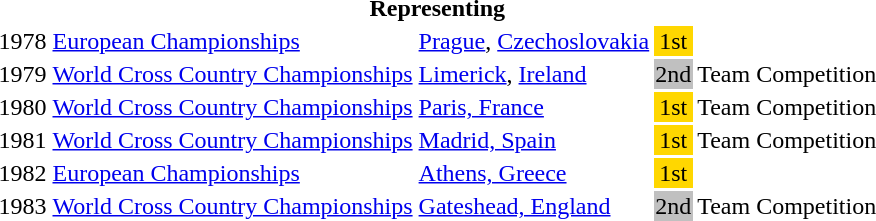<table>
<tr>
<th colspan="5">Representing </th>
</tr>
<tr>
<td>1978</td>
<td><a href='#'>European Championships</a></td>
<td><a href='#'>Prague</a>, <a href='#'>Czechoslovakia</a></td>
<td bgcolor="gold" align="center">1st</td>
<td></td>
</tr>
<tr>
<td>1979</td>
<td><a href='#'>World Cross Country Championships</a></td>
<td><a href='#'>Limerick</a>, <a href='#'>Ireland</a></td>
<td bgcolor="silver" align="center">2nd</td>
<td>Team Competition</td>
</tr>
<tr>
<td>1980</td>
<td><a href='#'>World Cross Country Championships</a></td>
<td><a href='#'>Paris, France</a></td>
<td bgcolor="gold" align="center">1st</td>
<td>Team Competition</td>
</tr>
<tr>
<td>1981</td>
<td><a href='#'>World Cross Country Championships</a></td>
<td><a href='#'>Madrid, Spain</a></td>
<td bgcolor="gold" align="center">1st</td>
<td>Team Competition</td>
</tr>
<tr>
<td>1982</td>
<td><a href='#'>European Championships</a></td>
<td><a href='#'>Athens, Greece</a></td>
<td bgcolor="gold" align="center">1st</td>
<td></td>
</tr>
<tr>
<td>1983</td>
<td><a href='#'>World Cross Country Championships</a></td>
<td><a href='#'>Gateshead, England</a></td>
<td bgcolor="silver" align="center">2nd</td>
<td>Team Competition</td>
</tr>
</table>
